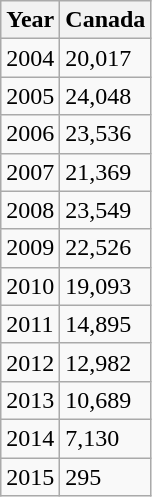<table class="wikitable">
<tr>
<th>Year</th>
<th>Canada</th>
</tr>
<tr>
<td>2004</td>
<td>20,017</td>
</tr>
<tr>
<td>2005</td>
<td>24,048</td>
</tr>
<tr>
<td>2006</td>
<td>23,536</td>
</tr>
<tr>
<td>2007</td>
<td>21,369</td>
</tr>
<tr>
<td>2008</td>
<td>23,549</td>
</tr>
<tr>
<td>2009</td>
<td>22,526</td>
</tr>
<tr>
<td>2010</td>
<td>19,093</td>
</tr>
<tr>
<td>2011</td>
<td>14,895</td>
</tr>
<tr>
<td>2012</td>
<td>12,982</td>
</tr>
<tr>
<td>2013</td>
<td>10,689</td>
</tr>
<tr>
<td>2014</td>
<td>7,130</td>
</tr>
<tr>
<td>2015</td>
<td>295</td>
</tr>
</table>
